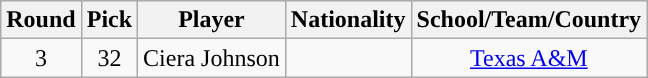<table class="wikitable" style="text-align: center;">
<tr>
<th>Round</th>
<th>Pick</th>
<th>Player</th>
<th>Nationality</th>
<th>School/Team/Country</th>
</tr>
<tr>
<td>3</td>
<td>32</td>
<td>Ciera Johnson</td>
<td></td>
<td><a href='#'>Texas A&M</a></td>
</tr>
</table>
